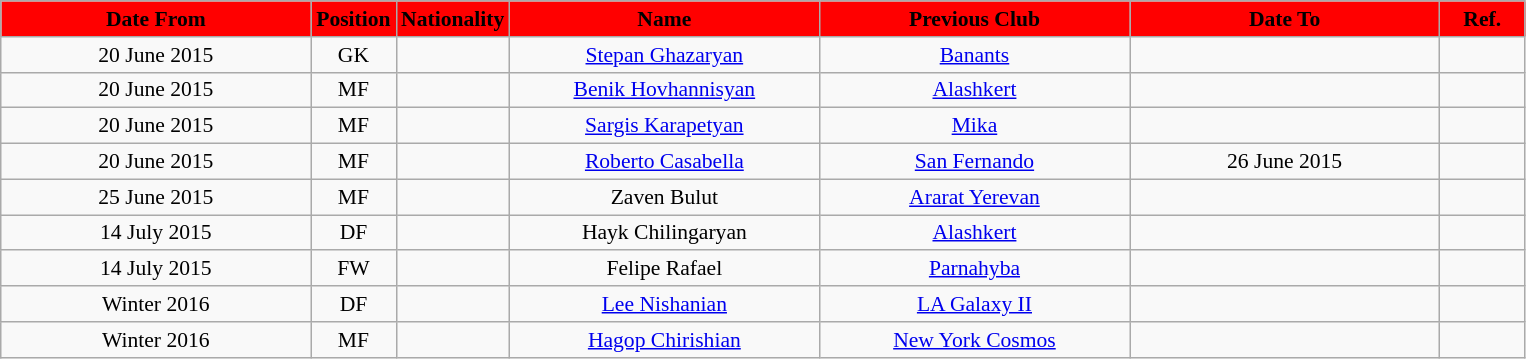<table class="wikitable"  style="text-align:center; font-size:90%; ">
<tr>
<th style="background:#FF0000; color:#000000; width:200px;">Date From</th>
<th style="background:#FF0000; color:#000000; width:50px;">Position</th>
<th style="background:#FF0000; color:#000000; width:50px;">Nationality</th>
<th style="background:#FF0000; color:#000000; width:200px;">Name</th>
<th style="background:#FF0000; color:#000000; width:200px;">Previous Club</th>
<th style="background:#FF0000; color:#000000; width:200px;">Date To</th>
<th style="background:#FF0000; color:#000000; width:50px;">Ref.</th>
</tr>
<tr>
<td>20 June 2015</td>
<td>GK</td>
<td></td>
<td><a href='#'>Stepan Ghazaryan</a></td>
<td><a href='#'>Banants</a></td>
<td></td>
<td></td>
</tr>
<tr>
<td>20 June 2015</td>
<td>MF</td>
<td></td>
<td><a href='#'>Benik Hovhannisyan</a></td>
<td><a href='#'>Alashkert</a></td>
<td></td>
<td></td>
</tr>
<tr>
<td>20 June 2015</td>
<td>MF</td>
<td></td>
<td><a href='#'>Sargis Karapetyan</a></td>
<td><a href='#'>Mika</a></td>
<td></td>
<td></td>
</tr>
<tr>
<td>20 June 2015</td>
<td>MF</td>
<td></td>
<td><a href='#'>Roberto Casabella</a></td>
<td><a href='#'>San Fernando</a></td>
<td>26 June 2015</td>
<td></td>
</tr>
<tr>
<td>25 June 2015</td>
<td>MF</td>
<td></td>
<td>Zaven Bulut</td>
<td><a href='#'>Ararat Yerevan</a></td>
<td></td>
<td></td>
</tr>
<tr>
<td>14 July 2015</td>
<td>DF</td>
<td></td>
<td>Hayk Chilingaryan</td>
<td><a href='#'>Alashkert</a></td>
<td></td>
<td></td>
</tr>
<tr>
<td>14 July 2015</td>
<td>FW</td>
<td></td>
<td>Felipe Rafael</td>
<td><a href='#'>Parnahyba</a></td>
<td></td>
<td></td>
</tr>
<tr>
<td>Winter 2016</td>
<td>DF</td>
<td></td>
<td><a href='#'>Lee Nishanian</a></td>
<td><a href='#'>LA Galaxy II</a></td>
<td></td>
<td></td>
</tr>
<tr>
<td>Winter 2016</td>
<td>MF</td>
<td></td>
<td><a href='#'>Hagop Chirishian</a></td>
<td><a href='#'>New York Cosmos</a></td>
<td></td>
<td></td>
</tr>
</table>
